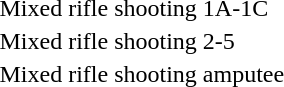<table>
<tr>
<td>Mixed rifle shooting 1A-1C<br></td>
<td></td>
<td></td>
<td></td>
</tr>
<tr>
<td>Mixed rifle shooting 2-5<br></td>
<td></td>
<td></td>
<td></td>
</tr>
<tr>
<td>Mixed rifle shooting amputee<br></td>
<td></td>
<td></td>
<td></td>
</tr>
</table>
